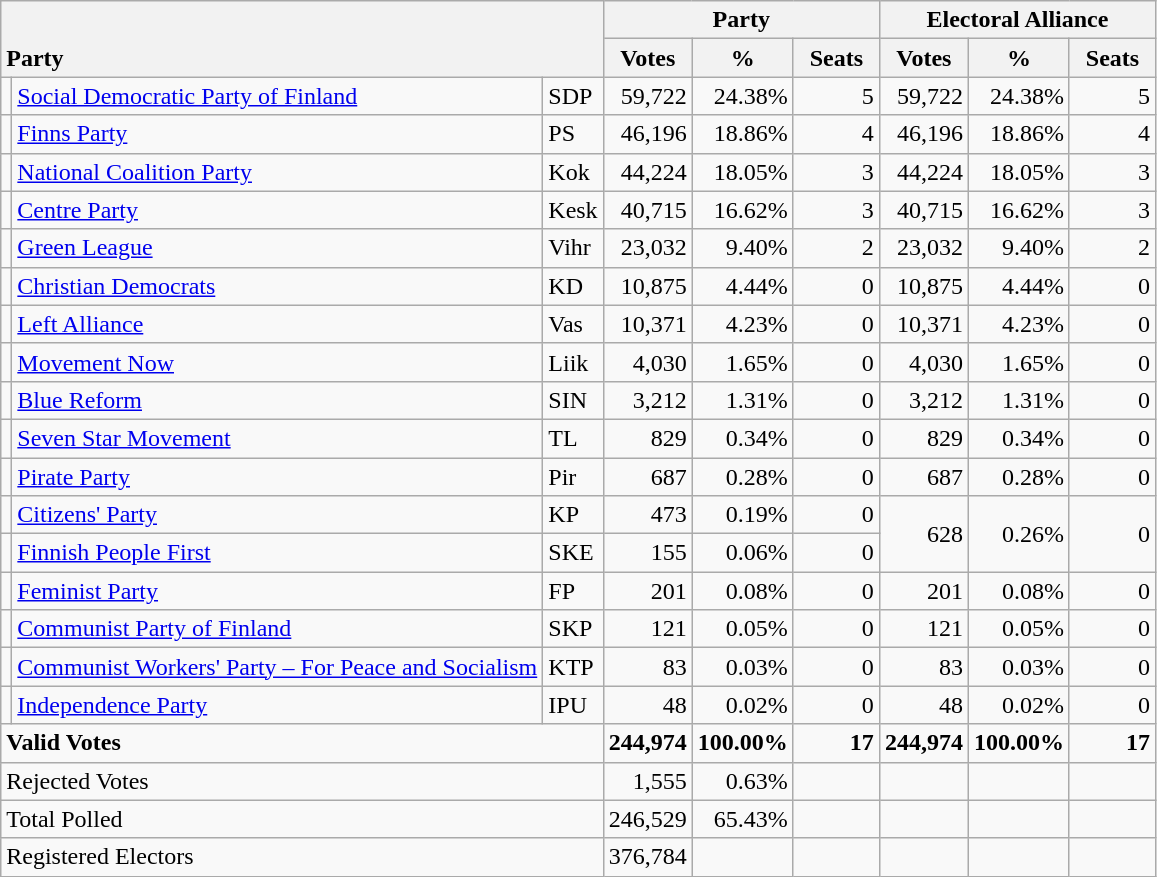<table class="wikitable" border="1" style="text-align:right;">
<tr>
<th style="text-align:left;" valign=bottom rowspan=2 colspan=3>Party</th>
<th colspan=3>Party</th>
<th colspan=3>Electoral Alliance</th>
</tr>
<tr>
<th align=center valign=bottom width="50">Votes</th>
<th align=center valign=bottom width="50">%</th>
<th align=center valign=bottom width="50">Seats</th>
<th align=center valign=bottom width="50">Votes</th>
<th align=center valign=bottom width="50">%</th>
<th align=center valign=bottom width="50">Seats</th>
</tr>
<tr>
<td></td>
<td align=left style="white-space: nowrap;"><a href='#'>Social Democratic Party of Finland</a></td>
<td align=left>SDP</td>
<td>59,722</td>
<td>24.38%</td>
<td>5</td>
<td>59,722</td>
<td>24.38%</td>
<td>5</td>
</tr>
<tr>
<td></td>
<td align=left><a href='#'>Finns Party</a></td>
<td align=left>PS</td>
<td>46,196</td>
<td>18.86%</td>
<td>4</td>
<td>46,196</td>
<td>18.86%</td>
<td>4</td>
</tr>
<tr>
<td></td>
<td align=left><a href='#'>National Coalition Party</a></td>
<td align=left>Kok</td>
<td>44,224</td>
<td>18.05%</td>
<td>3</td>
<td>44,224</td>
<td>18.05%</td>
<td>3</td>
</tr>
<tr>
<td></td>
<td align=left><a href='#'>Centre Party</a></td>
<td align=left>Kesk</td>
<td>40,715</td>
<td>16.62%</td>
<td>3</td>
<td>40,715</td>
<td>16.62%</td>
<td>3</td>
</tr>
<tr>
<td></td>
<td align=left><a href='#'>Green League</a></td>
<td align=left>Vihr</td>
<td>23,032</td>
<td>9.40%</td>
<td>2</td>
<td>23,032</td>
<td>9.40%</td>
<td>2</td>
</tr>
<tr>
<td></td>
<td align=left><a href='#'>Christian Democrats</a></td>
<td align=left>KD</td>
<td>10,875</td>
<td>4.44%</td>
<td>0</td>
<td>10,875</td>
<td>4.44%</td>
<td>0</td>
</tr>
<tr>
<td></td>
<td align=left><a href='#'>Left Alliance</a></td>
<td align=left>Vas</td>
<td>10,371</td>
<td>4.23%</td>
<td>0</td>
<td>10,371</td>
<td>4.23%</td>
<td>0</td>
</tr>
<tr>
<td></td>
<td align=left><a href='#'>Movement Now</a></td>
<td align=left>Liik</td>
<td>4,030</td>
<td>1.65%</td>
<td>0</td>
<td>4,030</td>
<td>1.65%</td>
<td>0</td>
</tr>
<tr>
<td></td>
<td align=left><a href='#'>Blue Reform</a></td>
<td align=left>SIN</td>
<td>3,212</td>
<td>1.31%</td>
<td>0</td>
<td>3,212</td>
<td>1.31%</td>
<td>0</td>
</tr>
<tr>
<td></td>
<td align=left><a href='#'>Seven Star Movement</a></td>
<td align=left>TL</td>
<td>829</td>
<td>0.34%</td>
<td>0</td>
<td>829</td>
<td>0.34%</td>
<td>0</td>
</tr>
<tr>
<td></td>
<td align=left><a href='#'>Pirate Party</a></td>
<td align=left>Pir</td>
<td>687</td>
<td>0.28%</td>
<td>0</td>
<td>687</td>
<td>0.28%</td>
<td>0</td>
</tr>
<tr>
<td></td>
<td align=left><a href='#'>Citizens' Party</a></td>
<td align=left>KP</td>
<td>473</td>
<td>0.19%</td>
<td>0</td>
<td rowspan=2>628</td>
<td rowspan=2>0.26%</td>
<td rowspan=2>0</td>
</tr>
<tr>
<td></td>
<td align=left><a href='#'>Finnish People First</a></td>
<td align=left>SKE</td>
<td>155</td>
<td>0.06%</td>
<td>0</td>
</tr>
<tr>
<td></td>
<td align=left><a href='#'>Feminist Party</a></td>
<td align=left>FP</td>
<td>201</td>
<td>0.08%</td>
<td>0</td>
<td>201</td>
<td>0.08%</td>
<td>0</td>
</tr>
<tr>
<td></td>
<td align=left><a href='#'>Communist Party of Finland</a></td>
<td align=left>SKP</td>
<td>121</td>
<td>0.05%</td>
<td>0</td>
<td>121</td>
<td>0.05%</td>
<td>0</td>
</tr>
<tr>
<td></td>
<td align=left><a href='#'>Communist Workers' Party – For Peace and Socialism</a></td>
<td align=left>KTP</td>
<td>83</td>
<td>0.03%</td>
<td>0</td>
<td>83</td>
<td>0.03%</td>
<td>0</td>
</tr>
<tr>
<td></td>
<td align=left><a href='#'>Independence Party</a></td>
<td align=left>IPU</td>
<td>48</td>
<td>0.02%</td>
<td>0</td>
<td>48</td>
<td>0.02%</td>
<td>0</td>
</tr>
<tr style="font-weight:bold">
<td align=left colspan=3>Valid Votes</td>
<td>244,974</td>
<td>100.00%</td>
<td>17</td>
<td>244,974</td>
<td>100.00%</td>
<td>17</td>
</tr>
<tr>
<td align=left colspan=3>Rejected Votes</td>
<td>1,555</td>
<td>0.63%</td>
<td></td>
<td></td>
<td></td>
<td></td>
</tr>
<tr>
<td align=left colspan=3>Total Polled</td>
<td>246,529</td>
<td>65.43%</td>
<td></td>
<td></td>
<td></td>
<td></td>
</tr>
<tr>
<td align=left colspan=3>Registered Electors</td>
<td>376,784</td>
<td></td>
<td></td>
<td></td>
<td></td>
<td></td>
</tr>
</table>
